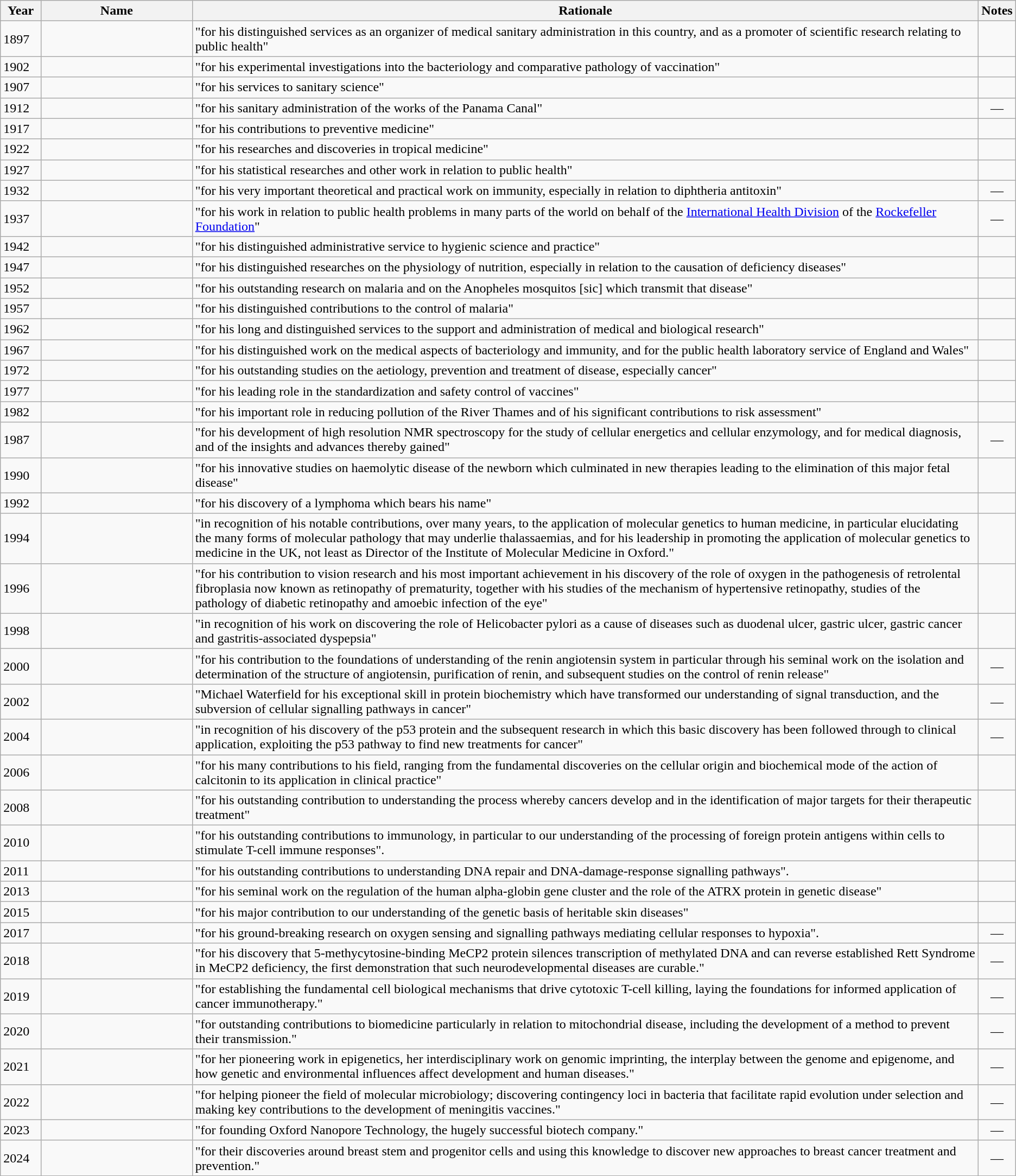<table class="wikitable sortable" border="1" style="align:left;">
<tr>
<th width="4%">Year</th>
<th width="15%">Name</th>
<th width="78%" class="unsortable">Rationale</th>
<th width="5%" class="unsortable">Notes</th>
</tr>
<tr>
<td>1897</td>
<td></td>
<td>"for his distinguished services as an organizer of medical sanitary administration in this country, and as a promoter of scientific research relating to public health"</td>
<td align=center></td>
</tr>
<tr>
<td>1902</td>
<td></td>
<td>"for his experimental investigations into the bacteriology and comparative pathology of vaccination"</td>
<td align=center></td>
</tr>
<tr>
<td>1907</td>
<td></td>
<td>"for his services to sanitary science"</td>
<td align=center></td>
</tr>
<tr>
<td>1912</td>
<td></td>
<td>"for his sanitary administration of the works of the Panama Canal"</td>
<td align=center>—</td>
</tr>
<tr>
<td>1917</td>
<td></td>
<td>"for his contributions to preventive medicine"</td>
<td align=center></td>
</tr>
<tr>
<td>1922</td>
<td></td>
<td>"for his researches and discoveries in tropical medicine"</td>
<td align=center></td>
</tr>
<tr>
<td>1927</td>
<td></td>
<td>"for his statistical researches and other work in relation to public health"</td>
<td align=center></td>
</tr>
<tr>
<td>1932</td>
<td></td>
<td>"for his very important theoretical and practical work on immunity, especially in relation to diphtheria antitoxin"</td>
<td align=center>—</td>
</tr>
<tr>
<td>1937</td>
<td></td>
<td>"for his work in relation to public health problems in many parts of the world on behalf of the <a href='#'>International Health Division</a> of the <a href='#'>Rockefeller Foundation</a>"</td>
<td align=center>—</td>
</tr>
<tr>
<td>1942</td>
<td></td>
<td>"for his distinguished administrative service to hygienic science and practice"</td>
<td align=center></td>
</tr>
<tr>
<td>1947</td>
<td></td>
<td>"for his distinguished researches on the physiology of nutrition, especially in relation to the causation of deficiency diseases"</td>
<td align=center></td>
</tr>
<tr>
<td>1952</td>
<td></td>
<td>"for his outstanding research on malaria and on the Anopheles mosquitos [sic] which transmit that disease"</td>
<td align=center></td>
</tr>
<tr>
<td>1957</td>
<td></td>
<td>"for his distinguished contributions to the control of malaria"</td>
<td align=center></td>
</tr>
<tr>
<td>1962</td>
<td></td>
<td>"for his long and distinguished services to the support and administration of medical and biological research"</td>
<td align=center></td>
</tr>
<tr>
<td>1967</td>
<td></td>
<td>"for his distinguished work on the medical aspects of bacteriology and immunity, and for the public health laboratory service of England and Wales"</td>
<td align=center></td>
</tr>
<tr>
<td>1972</td>
<td></td>
<td>"for his outstanding studies on the aetiology, prevention and treatment of disease, especially cancer"</td>
<td align=center></td>
</tr>
<tr>
<td>1977</td>
<td></td>
<td>"for his leading role in the standardization and safety control of vaccines"</td>
<td align=center></td>
</tr>
<tr>
<td>1982</td>
<td></td>
<td>"for his important role in reducing pollution of the River Thames and of his significant contributions to risk assessment"</td>
<td align=center></td>
</tr>
<tr>
<td>1987</td>
<td></td>
<td>"for his development of high resolution NMR spectroscopy for the study of cellular energetics and cellular enzymology, and for medical diagnosis, and of the insights and advances thereby gained"</td>
<td align=center>—</td>
</tr>
<tr>
<td>1990</td>
<td></td>
<td>"for his innovative studies on haemolytic disease of the newborn which culminated in new therapies leading to the elimination of this major fetal disease"</td>
<td align=center></td>
</tr>
<tr>
<td>1992</td>
<td></td>
<td>"for his discovery of a lymphoma which bears his name"</td>
<td align=center></td>
</tr>
<tr>
<td>1994</td>
<td></td>
<td>"in recognition of his notable contributions, over many years, to the application of molecular genetics to human medicine, in particular elucidating the many forms of molecular pathology that may underlie thalassaemias, and for his leadership in promoting the application of molecular genetics to medicine in the UK, not least as Director of the Institute of Molecular Medicine in Oxford."</td>
<td align=center></td>
</tr>
<tr>
<td>1996</td>
<td></td>
<td>"for his contribution to vision research and his most important achievement in his discovery of the role of oxygen in the pathogenesis of retrolental fibroplasia now known as retinopathy of prematurity, together with his studies of the mechanism of hypertensive retinopathy, studies of the pathology of diabetic retinopathy and amoebic infection of the eye"</td>
<td align=center></td>
</tr>
<tr>
<td>1998</td>
<td></td>
<td>"in recognition of his work on discovering the role of Helicobacter pylori as a cause of diseases such as duodenal ulcer, gastric ulcer, gastric cancer and gastritis-associated dyspepsia"</td>
<td align=center></td>
</tr>
<tr>
<td>2000</td>
<td></td>
<td>"for his contribution to the foundations of understanding of the renin angiotensin system in particular through his seminal work on the isolation and determination of the structure of angiotensin, purification of renin, and subsequent studies on the control of renin release"</td>
<td align=center>—</td>
</tr>
<tr>
<td>2002</td>
<td></td>
<td>"Michael Waterfield for his exceptional skill in protein biochemistry which have transformed our understanding of signal transduction, and the subversion of cellular signalling pathways in cancer"</td>
<td align=center>—</td>
</tr>
<tr>
<td>2004</td>
<td></td>
<td>"in recognition of his discovery of the p53 protein and the subsequent research in which this basic discovery has been followed through to clinical application, exploiting the p53 pathway to find new treatments for cancer"</td>
<td align=center>—</td>
</tr>
<tr>
<td>2006</td>
<td></td>
<td>"for his many contributions to his field, ranging from the fundamental discoveries on the cellular origin and biochemical mode of the action of calcitonin to its application in clinical practice"</td>
<td align=center></td>
</tr>
<tr>
<td>2008</td>
<td></td>
<td>"for his outstanding contribution to understanding the process whereby cancers develop and in the identification of major targets for their therapeutic treatment"</td>
<td align=center></td>
</tr>
<tr>
<td>2010</td>
<td></td>
<td>"for his outstanding contributions to immunology, in particular to our understanding of the processing of foreign protein antigens within cells to stimulate T-cell immune responses".</td>
<td align=center></td>
</tr>
<tr>
<td>2011</td>
<td></td>
<td>"for his outstanding contributions to understanding DNA repair and DNA-damage-response signalling pathways".</td>
<td align=center></td>
</tr>
<tr>
<td>2013</td>
<td></td>
<td>"for his seminal work on the regulation of the human alpha-globin gene cluster and the role of the ATRX protein in genetic disease"</td>
<td align=center></td>
</tr>
<tr>
<td>2015</td>
<td></td>
<td>"for his major contribution to our understanding of the genetic basis of heritable skin diseases"</td>
<td align=center></td>
</tr>
<tr>
<td>2017</td>
<td></td>
<td>"for his ground-breaking research on oxygen sensing and signalling pathways mediating cellular responses to hypoxia".</td>
<td align=center>—</td>
</tr>
<tr>
<td>2018</td>
<td></td>
<td>"for his discovery that 5-methycytosine-binding MeCP2 protein silences transcription of methylated DNA and can reverse established Rett Syndrome in MeCP2 deficiency, the first demonstration that such neurodevelopmental diseases are curable."</td>
<td align=center>—</td>
</tr>
<tr>
<td>2019</td>
<td></td>
<td>"for establishing the fundamental cell biological mechanisms that drive cytotoxic T-cell killing, laying the foundations for informed application of cancer immunotherapy."</td>
<td align=center>—</td>
</tr>
<tr>
<td>2020</td>
<td></td>
<td>"for outstanding contributions to biomedicine particularly in relation to mitochondrial disease, including the development of a method to prevent their transmission."</td>
<td align=center>—</td>
</tr>
<tr>
<td>2021</td>
<td></td>
<td>"for her pioneering work in epigenetics, her interdisciplinary work on genomic imprinting, the interplay between the genome and epigenome, and how genetic and environmental influences affect development and human diseases."</td>
<td align=center>—</td>
</tr>
<tr>
<td>2022</td>
<td></td>
<td>"for helping pioneer the field of molecular microbiology; discovering contingency loci in bacteria that facilitate rapid evolution under selection and making key contributions to the development of meningitis vaccines."</td>
<td align=center>—</td>
</tr>
<tr>
<td>2023</td>
<td></td>
<td>"for founding Oxford Nanopore Technology, the hugely successful biotech company."</td>
<td align=center>—</td>
</tr>
<tr>
<td>2024</td>
<td><br></td>
<td>"for their discoveries around breast stem and progenitor cells and using this knowledge to discover new approaches to breast cancer treatment and prevention."</td>
<td align=center>—</td>
</tr>
<tr>
</tr>
</table>
